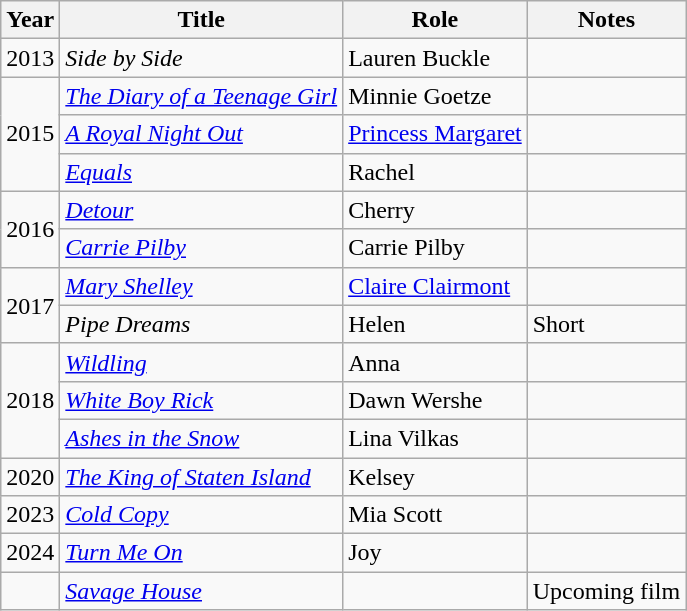<table class="wikitable sortable">
<tr>
<th>Year</th>
<th>Title</th>
<th>Role</th>
<th class="unsortable">Notes</th>
</tr>
<tr>
<td>2013</td>
<td><em>Side by Side</em></td>
<td>Lauren Buckle</td>
<td></td>
</tr>
<tr>
<td rowspan="3">2015</td>
<td><em><a href='#'>The Diary of a Teenage Girl</a></em></td>
<td>Minnie Goetze</td>
<td></td>
</tr>
<tr>
<td><em><a href='#'>A Royal Night Out</a></em></td>
<td><a href='#'>Princess Margaret</a></td>
<td></td>
</tr>
<tr>
<td><em><a href='#'>Equals</a></em></td>
<td>Rachel</td>
<td></td>
</tr>
<tr>
<td rowspan="2">2016</td>
<td><em><a href='#'>Detour</a></em></td>
<td>Cherry</td>
<td></td>
</tr>
<tr>
<td><em><a href='#'>Carrie Pilby</a></em></td>
<td>Carrie Pilby</td>
<td></td>
</tr>
<tr>
<td rowspan="2">2017</td>
<td><em><a href='#'>Mary Shelley</a></em></td>
<td><a href='#'>Claire Clairmont</a></td>
<td></td>
</tr>
<tr>
<td><em>Pipe Dreams</em></td>
<td>Helen</td>
<td>Short</td>
</tr>
<tr>
<td rowspan="3">2018</td>
<td><em><a href='#'>Wildling</a></em></td>
<td>Anna</td>
<td></td>
</tr>
<tr>
<td><em><a href='#'>White Boy Rick</a></em></td>
<td>Dawn Wershe</td>
<td></td>
</tr>
<tr>
<td><em><a href='#'>Ashes in the Snow</a></em></td>
<td>Lina Vilkas</td>
<td></td>
</tr>
<tr>
<td>2020</td>
<td><em><a href='#'>The King of Staten Island</a></em></td>
<td>Kelsey</td>
<td></td>
</tr>
<tr>
<td>2023</td>
<td><em><a href='#'>Cold Copy</a></em></td>
<td>Mia Scott</td>
<td></td>
</tr>
<tr>
<td>2024</td>
<td><em><a href='#'>Turn Me On</a></em></td>
<td>Joy</td>
<td></td>
</tr>
<tr>
<td></td>
<td><a href='#'><em>Savage House</em></a></td>
<td></td>
<td>Upcoming film</td>
</tr>
</table>
